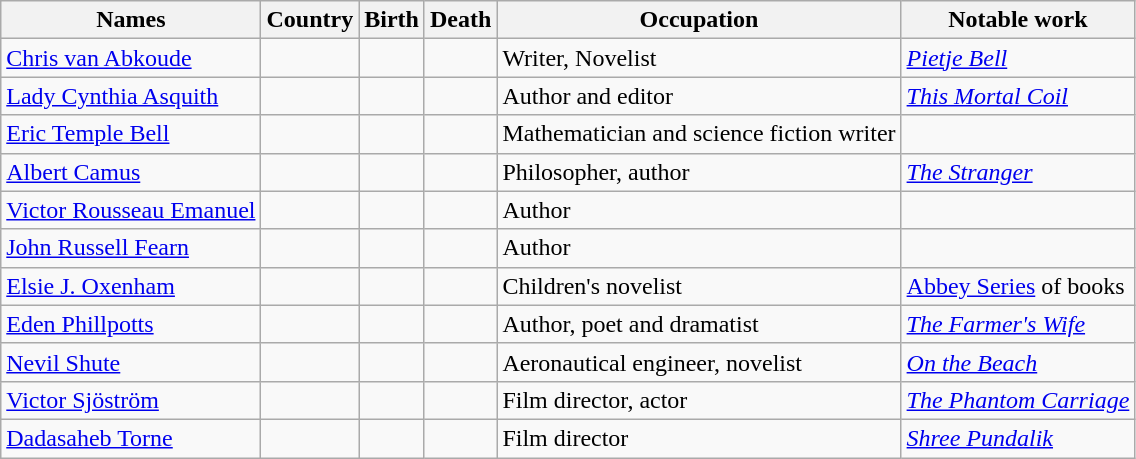<table class="wikitable sortable" border="1" style="border-spacing:0; style="width:100%;">
<tr>
<th>Names</th>
<th>Country</th>
<th>Birth</th>
<th>Death</th>
<th>Occupation</th>
<th>Notable work</th>
</tr>
<tr>
<td><a href='#'>Chris van Abkoude</a></td>
<td></td>
<td></td>
<td></td>
<td>Writer, Novelist</td>
<td><em><a href='#'>Pietje Bell</a></em></td>
</tr>
<tr>
<td><a href='#'>Lady Cynthia Asquith</a></td>
<td></td>
<td></td>
<td></td>
<td>Author and editor</td>
<td><em><a href='#'>This Mortal Coil</a></em></td>
</tr>
<tr>
<td><a href='#'>Eric Temple Bell</a></td>
<td><br></td>
<td></td>
<td></td>
<td>Mathematician and science fiction writer</td>
<td></td>
</tr>
<tr>
<td><a href='#'>Albert Camus</a></td>
<td></td>
<td></td>
<td></td>
<td>Philosopher, author</td>
<td><em><a href='#'>The Stranger</a></em></td>
</tr>
<tr>
<td><a href='#'>Victor Rousseau Emanuel</a></td>
<td></td>
<td></td>
<td></td>
<td>Author</td>
<td></td>
</tr>
<tr>
<td><a href='#'>John Russell Fearn</a></td>
<td></td>
<td></td>
<td></td>
<td>Author</td>
<td></td>
</tr>
<tr>
<td><a href='#'>Elsie J. Oxenham</a></td>
<td></td>
<td></td>
<td></td>
<td>Children's novelist</td>
<td><a href='#'>Abbey Series</a> of books</td>
</tr>
<tr>
<td><a href='#'>Eden Phillpotts</a></td>
<td></td>
<td></td>
<td></td>
<td>Author, poet and dramatist</td>
<td><em><a href='#'>The Farmer's Wife</a></em></td>
</tr>
<tr>
<td><a href='#'>Nevil Shute</a></td>
<td></td>
<td></td>
<td></td>
<td>Aeronautical engineer, novelist</td>
<td><em><a href='#'>On the Beach</a></em></td>
</tr>
<tr>
<td><a href='#'>Victor Sjöström</a></td>
<td></td>
<td></td>
<td></td>
<td>Film director, actor</td>
<td><em><a href='#'>The Phantom Carriage</a></em></td>
</tr>
<tr>
<td><a href='#'>Dadasaheb Torne</a></td>
<td></td>
<td></td>
<td></td>
<td>Film director</td>
<td><em><a href='#'>Shree Pundalik</a></em></td>
</tr>
</table>
